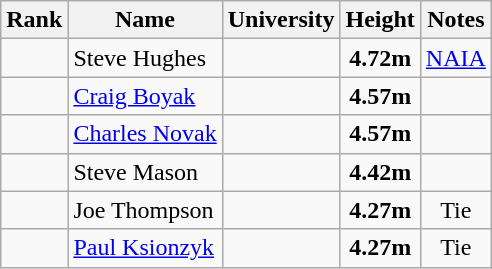<table class="wikitable sortable" style="text-align:center">
<tr>
<th>Rank</th>
<th>Name</th>
<th>University</th>
<th>Height</th>
<th>Notes</th>
</tr>
<tr>
<td></td>
<td align=left>Steve Hughes</td>
<td></td>
<td><strong>4.72m</strong></td>
<td><a href='#'>NAIA</a></td>
</tr>
<tr>
<td></td>
<td align=left><a href='#'>Craig Boyak</a></td>
<td></td>
<td><strong>4.57m</strong></td>
<td></td>
</tr>
<tr>
<td></td>
<td align=left><a href='#'>Charles Novak</a></td>
<td></td>
<td><strong>4.57m</strong></td>
<td></td>
</tr>
<tr>
<td></td>
<td align=left>Steve Mason</td>
<td></td>
<td><strong>4.42m</strong></td>
<td></td>
</tr>
<tr>
<td></td>
<td align=left>Joe Thompson</td>
<td></td>
<td><strong>4.27m</strong></td>
<td>Tie</td>
</tr>
<tr>
<td></td>
<td align=left><a href='#'>Paul Ksionzyk</a></td>
<td></td>
<td><strong>4.27m</strong></td>
<td>Tie</td>
</tr>
</table>
